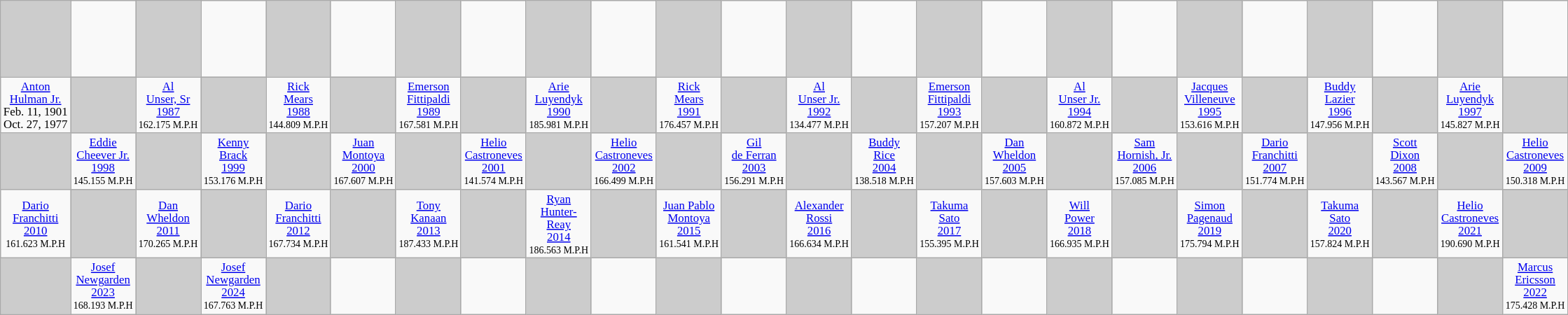<table class="wikitable" style="font-size: 70%;">
<tr>
<td align="center" style="background:#CCCCCC;"></td>
<td style="height:6em;"> </td>
<td align="center" style="background:#CCCCCC;"></td>
<td> </td>
<td align="center" style="background:#CCCCCC;"></td>
<td> </td>
<td align="center" style="background:#CCCCCC;"></td>
<td> </td>
<td align="center" style="background:#CCCCCC;"></td>
<td> </td>
<td align="center" style="background:#CCCCCC;"></td>
<td> </td>
<td align="center" style="background:#CCCCCC;"></td>
<td> </td>
<td align="center" style="background:#CCCCCC;"></td>
<td> </td>
<td align="center" style="background:#CCCCCC;"></td>
<td> </td>
<td align="center" style="background:#CCCCCC;"></td>
<td> </td>
<td align="center" style="background:#CCCCCC;"></td>
<td> </td>
<td align="center" style="background:#CCCCCC;"></td>
<td> </td>
</tr>
<tr>
<td align="center"><a href='#'>Anton<br>Hulman Jr.</a><br>Feb. 11, 1901<br>Oct. 27, 1977</td>
<td align="center" style="background:#CCCCCC;"></td>
<td align="center"><a href='#'>Al<br>Unser, Sr</a><br><a href='#'>1987</a><br><small>162.175 M.P.H</small></td>
<td align="center" style="background:#CCCCCC;"></td>
<td align="center"><a href='#'>Rick<br>Mears</a><br><a href='#'>1988</a><br><small>144.809 M.P.H</small></td>
<td align="center" style="background:#CCCCCC;"></td>
<td align="center"><a href='#'>Emerson<br>Fittipaldi</a><br><a href='#'>1989</a><br><small>167.581 M.P.H</small></td>
<td align="center" style="background:#CCCCCC;"></td>
<td align="center"><a href='#'>Arie<br>Luyendyk</a><br><a href='#'>1990</a><br><small>185.981 M.P.H</small></td>
<td align="center" style="background:#CCCCCC;"></td>
<td align="center"><a href='#'>Rick<br>Mears</a><br><a href='#'>1991</a><br><small>176.457 M.P.H</small></td>
<td align="center" style="background:#CCCCCC;"></td>
<td align="center"><a href='#'>Al<br>Unser Jr.</a><br><a href='#'>1992</a><br><small>134.477 M.P.H</small></td>
<td align="center" style="background:#CCCCCC;"></td>
<td align="center"><a href='#'>Emerson<br>Fittipaldi</a><br><a href='#'>1993</a><br><small>157.207 M.P.H</small></td>
<td align="center" style="background:#CCCCCC;"></td>
<td align="center"><a href='#'>Al<br>Unser Jr.</a><br><a href='#'>1994</a><br><small>160.872 M.P.H</small></td>
<td align="center" style="background:#CCCCCC;"></td>
<td align="center"><a href='#'>Jacques<br>Villeneuve</a><br><a href='#'>1995</a><br><small>153.616 M.P.H</small></td>
<td align="center" style="background:#CCCCCC;"></td>
<td align="center"><a href='#'>Buddy<br>Lazier</a><br><a href='#'>1996</a><br><small>147.956 M.P.H</small></td>
<td align="center" style="background:#CCCCCC;"></td>
<td align="center"><a href='#'>Arie<br>Luyendyk</a><br><a href='#'>1997</a><br><small>145.827 M.P.H</small></td>
<td align="center" style="background:#CCCCCC;"></td>
</tr>
<tr>
<td align="center" style="background:#CCCCCC;"></td>
<td align="center"><a href='#'>Eddie<br>Cheever Jr.</a><br><a href='#'>1998</a><br><small>145.155 M.P.H</small></td>
<td align="center" style="background:#CCCCCC;"></td>
<td align="center"><a href='#'>Kenny<br>Brack</a><br><a href='#'>1999</a><br><small>153.176 M.P.H</small></td>
<td align="center" style="background:#CCCCCC;"></td>
<td align="center"><a href='#'>Juan<br>Montoya</a><br><a href='#'>2000</a><br><small>167.607 M.P.H</small></td>
<td align="center" style="background:#CCCCCC;"></td>
<td align="center"><a href='#'>Helio<br>Castroneves</a><br><a href='#'>2001</a><br><small>141.574 M.P.H</small></td>
<td align="center" style="background:#CCCCCC;"></td>
<td align="center"><a href='#'>Helio<br>Castroneves</a><br><a href='#'>2002</a><br><small>166.499 M.P.H</small></td>
<td align="center" style="background:#CCCCCC;"></td>
<td align="center"><a href='#'>Gil<br>de Ferran</a><br><a href='#'>2003</a><br><small>156.291 M.P.H</small></td>
<td align="center" style="background:#CCCCCC;"></td>
<td align="center"><a href='#'>Buddy<br>Rice</a><br><a href='#'>2004</a><br><small>138.518 M.P.H</small></td>
<td align="center" style="background:#CCCCCC;"></td>
<td align="center"><a href='#'>Dan<br>Wheldon</a><br><a href='#'>2005</a><br><small>157.603 M.P.H</small></td>
<td align="center" style="background:#CCCCCC;"></td>
<td align="center"><a href='#'>Sam<br>Hornish, Jr.</a><br><a href='#'>2006</a><br><small>157.085 M.P.H</small></td>
<td align="center" style="background:#CCCCCC;"></td>
<td align="center"><a href='#'>Dario<br>Franchitti</a><br><a href='#'>2007</a><br><small>151.774 M.P.H</small></td>
<td align="center" style="background:#CCCCCC;"></td>
<td align="center"><a href='#'>Scott<br>Dixon</a><br><a href='#'>2008</a><br><small>143.567 M.P.H</small></td>
<td align="center" style="background:#CCCCCC;"></td>
<td align="center"><a href='#'>Helio<br>Castroneves</a><br><a href='#'>2009</a><br><small>150.318 M.P.H</small></td>
</tr>
<tr>
<td align="center"><a href='#'>Dario<br>Franchitti</a><br><a href='#'>2010</a><br><small>161.623 M.P.H</small></td>
<td align="center" style="background:#CCCCCC;"></td>
<td align="center"><a href='#'>Dan<br>Wheldon</a><br><a href='#'>2011</a><br><small>170.265 M.P.H</small></td>
<td align="center" style="background:#CCCCCC;"></td>
<td align="center"><a href='#'>Dario<br>Franchitti</a><br><a href='#'>2012</a><br><small>167.734 M.P.H</small></td>
<td align="center" style="background:#CCCCCC;"> </td>
<td align="center"><a href='#'>Tony<br>Kanaan</a><br><a href='#'>2013</a><br><small>187.433 M.P.H</small></td>
<td align="center" style="background:#CCCCCC;"> </td>
<td align="center"><a href='#'>Ryan<br>Hunter-Reay</a><br><a href='#'>2014</a><br><small>186.563 M.P.H</small></td>
<td align="center" style="background:#CCCCCC;"> </td>
<td align="center"><a href='#'>Juan Pablo<br>Montoya</a><br><a href='#'>2015</a><br><small>161.541 M.P.H</small></td>
<td align="center" style="background:#CCCCCC;"> </td>
<td align="center"><a href='#'>Alexander<br>Rossi</a><br><a href='#'>2016</a><br><small>166.634 M.P.H</small></td>
<td align="center" style="background:#CCCCCC;"> </td>
<td align="center"><a href='#'>Takuma<br>Sato</a><br><a href='#'>2017</a><br><small>155.395 M.P.H</small></td>
<td align="center" style="background:#CCCCCC;"> </td>
<td align="center"><a href='#'>Will<br>Power</a><br><a href='#'>2018</a><br><small>166.935 M.P.H</small></td>
<td align="center" style="background:#CCCCCC;"> </td>
<td align="center"><a href='#'>Simon<br>Pagenaud</a><br><a href='#'>2019</a><br><small>175.794 M.P.H</small></td>
<td align="center" style="background:#CCCCCC;"> </td>
<td align="center"><a href='#'>Takuma<br>Sato</a><br><a href='#'>2020</a><br><small>157.824 M.P.H</small></td>
<td align="center" style="background:#CCCCCC;"> </td>
<td align="center"><a href='#'>Helio<br>Castroneves</a><br><a href='#'>2021</a><br><small>190.690 M.P.H</small></td>
<td align="center" style="background:#CCCCCC;"></td>
</tr>
<tr>
<td align="center" style="background:#CCCCCC;"> </td>
<td align="center"><a href='#'>Josef<br>Newgarden</a><br><a href='#'>2023</a><br><small>168.193 M.P.H</small></td>
<td align="center" style="background:#CCCCCC;"> </td>
<td align="center"><a href='#'>Josef<br>Newgarden</a><br><a href='#'>2024</a><br><small>167.763 M.P.H</small></td>
<td align="center" style="background:#CCCCCC;"> </td>
<td> </td>
<td align="center" style="background:#CCCCCC;"> </td>
<td> </td>
<td align="center" style="background:#CCCCCC;"> </td>
<td> </td>
<td align="center" style="background:#CCCCCC;"> </td>
<td> </td>
<td align="center" style="background:#CCCCCC;"> </td>
<td> </td>
<td align="center" style="background:#CCCCCC;"> </td>
<td> </td>
<td align="center" style="background:#CCCCCC;"> </td>
<td> </td>
<td align="center" style="background:#CCCCCC;"> </td>
<td> </td>
<td align="center" style="background:#CCCCCC;"> </td>
<td> </td>
<td align="center" style="background:#CCCCCC;"> </td>
<td align="center"><a href='#'>Marcus<br>Ericsson</a><br><a href='#'>2022</a><br><small>175.428 M.P.H</small></td>
</tr>
</table>
